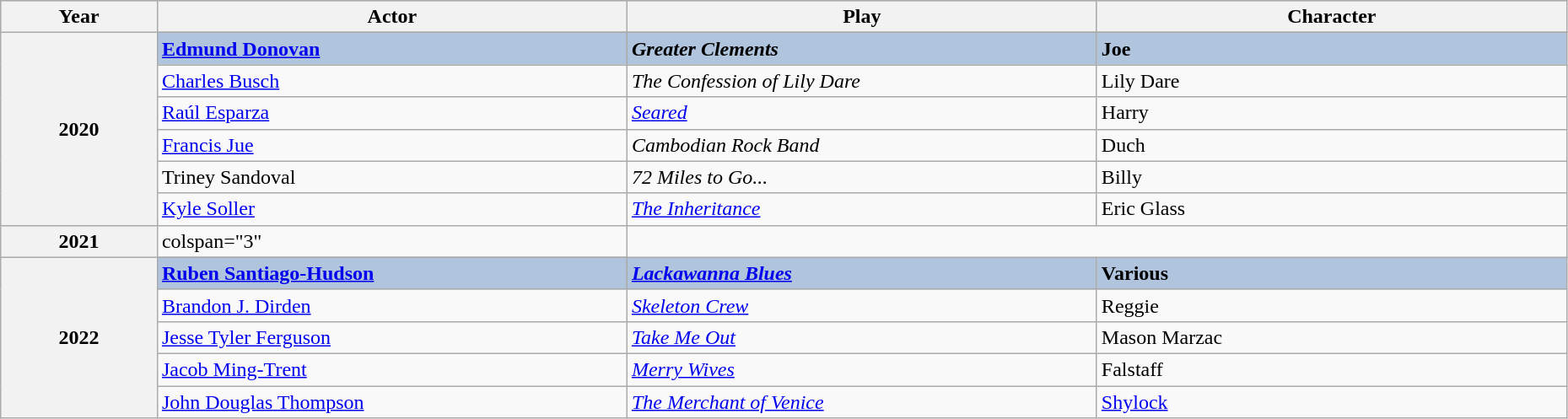<table class="wikitable" style="width:98%;">
<tr style="background:#bebebe;">
<th style="width:10%;">Year</th>
<th style="width:30%;">Actor</th>
<th style="width:30%;">Play</th>
<th style="width:30%;">Character</th>
</tr>
<tr>
<th rowspan="7">2020</th>
</tr>
<tr style="background:#B0C4DE">
<td><strong><a href='#'>Edmund Donovan</a></strong></td>
<td><strong><em>Greater Clements</em></strong></td>
<td><strong>Joe</strong></td>
</tr>
<tr>
<td><a href='#'>Charles Busch</a></td>
<td><em>The Confession of Lily Dare</em></td>
<td>Lily Dare</td>
</tr>
<tr>
<td><a href='#'>Raúl Esparza</a></td>
<td><em><a href='#'>Seared</a></em></td>
<td>Harry</td>
</tr>
<tr>
<td><a href='#'>Francis Jue</a></td>
<td><em>Cambodian Rock Band</em></td>
<td>Duch</td>
</tr>
<tr>
<td>Triney Sandoval</td>
<td><em>72 Miles to Go...</em></td>
<td>Billy</td>
</tr>
<tr>
<td><a href='#'>Kyle Soller</a></td>
<td><em><a href='#'>The Inheritance</a></em></td>
<td>Eric Glass</td>
</tr>
<tr>
<th>2021</th>
<td>colspan="3" </td>
</tr>
<tr>
<th rowspan="6">2022</th>
</tr>
<tr style="background:#B0C4DE">
<td><strong><a href='#'>Ruben Santiago-Hudson</a></strong></td>
<td><strong><em><a href='#'>Lackawanna Blues</a></em></strong></td>
<td><strong>Various</strong></td>
</tr>
<tr>
<td><a href='#'>Brandon J. Dirden</a></td>
<td><em><a href='#'>Skeleton Crew</a></em></td>
<td>Reggie</td>
</tr>
<tr>
<td><a href='#'>Jesse Tyler Ferguson</a></td>
<td><em><a href='#'>Take Me Out</a></em></td>
<td>Mason Marzac</td>
</tr>
<tr>
<td><a href='#'>Jacob Ming-Trent</a></td>
<td><em><a href='#'>Merry Wives</a></em></td>
<td>Falstaff</td>
</tr>
<tr>
<td><a href='#'>John Douglas Thompson</a></td>
<td><em><a href='#'>The Merchant of Venice</a></em></td>
<td><a href='#'>Shylock</a></td>
</tr>
</table>
